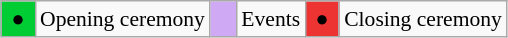<table class="wikitable" style="margin:0.5em auto; font-size:90%;position:relative;">
<tr>
<td bgcolor="#00cc33"> ● </td>
<td>Opening ceremony</td>
<td bgcolor="#D0A9F5">   </td>
<td>Events</td>
<td bgcolor="#ee3333"> ● </td>
<td>Closing ceremony</td>
</tr>
</table>
